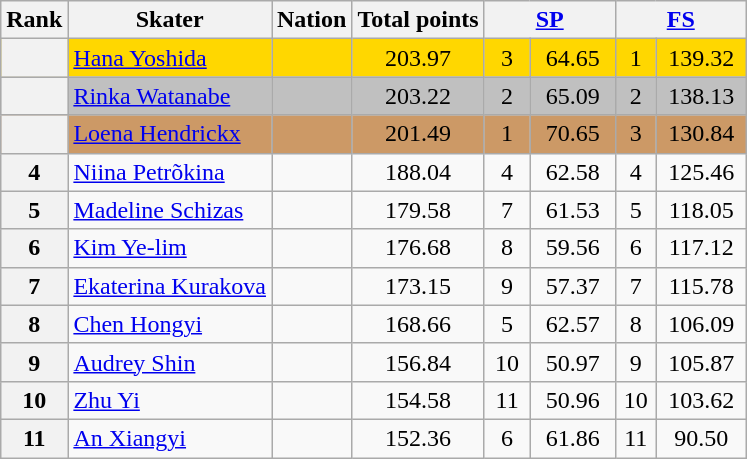<table class="wikitable sortable" style="text-align:left">
<tr>
<th scope="col">Rank</th>
<th scope="col">Skater</th>
<th scope="col">Nation</th>
<th scope="col">Total points</th>
<th scope="col" colspan="2" width="80px"><a href='#'>SP</a></th>
<th scope="col" colspan="2" width="80px"><a href='#'>FS</a></th>
</tr>
<tr bgcolor="gold">
<th scope="row"></th>
<td><a href='#'>Hana Yoshida</a></td>
<td></td>
<td align="center">203.97</td>
<td align="center">3</td>
<td align="center">64.65</td>
<td align="center">1</td>
<td align="center">139.32</td>
</tr>
<tr bgcolor="silver">
<th scope="row"></th>
<td><a href='#'>Rinka Watanabe</a></td>
<td></td>
<td align="center">203.22</td>
<td align="center">2</td>
<td align="center">65.09</td>
<td align="center">2</td>
<td align="center">138.13</td>
</tr>
<tr bgcolor="cc9966">
<th scope="row"></th>
<td><a href='#'>Loena Hendrickx</a></td>
<td></td>
<td align="center">201.49</td>
<td align="center">1</td>
<td align="center">70.65</td>
<td align="center">3</td>
<td align="center">130.84</td>
</tr>
<tr>
<th scope="row">4</th>
<td><a href='#'>Niina Petrõkina</a></td>
<td></td>
<td align="center">188.04</td>
<td align="center">4</td>
<td align="center">62.58</td>
<td align="center">4</td>
<td align="center">125.46</td>
</tr>
<tr>
<th scope="row">5</th>
<td><a href='#'>Madeline Schizas</a></td>
<td></td>
<td align="center">179.58</td>
<td align="center">7</td>
<td align="center">61.53</td>
<td align="center">5</td>
<td align="center">118.05</td>
</tr>
<tr>
<th scope="row">6</th>
<td><a href='#'>Kim Ye-lim</a></td>
<td></td>
<td align="center">176.68</td>
<td align="center">8</td>
<td align="center">59.56</td>
<td align="center">6</td>
<td align="center">117.12</td>
</tr>
<tr>
<th scope="row">7</th>
<td><a href='#'>Ekaterina Kurakova</a></td>
<td></td>
<td align="center">173.15</td>
<td align="center">9</td>
<td align="center">57.37</td>
<td align="center">7</td>
<td align="center">115.78</td>
</tr>
<tr>
<th scope="row">8</th>
<td><a href='#'>Chen Hongyi</a></td>
<td></td>
<td align="center">168.66</td>
<td align="center">5</td>
<td align="center">62.57</td>
<td align="center">8</td>
<td align="center">106.09</td>
</tr>
<tr>
<th scope="row">9</th>
<td><a href='#'>Audrey Shin</a></td>
<td></td>
<td align="center">156.84</td>
<td align="center">10</td>
<td align="center">50.97</td>
<td align="center">9</td>
<td align="center">105.87</td>
</tr>
<tr>
<th scope="row">10</th>
<td><a href='#'>Zhu Yi</a></td>
<td></td>
<td align="center">154.58</td>
<td align="center">11</td>
<td align="center">50.96</td>
<td align="center">10</td>
<td align="center">103.62</td>
</tr>
<tr>
<th scope="row">11</th>
<td><a href='#'>An Xiangyi</a></td>
<td></td>
<td align="center">152.36</td>
<td align="center">6</td>
<td align="center">61.86</td>
<td align="center">11</td>
<td align="center">90.50</td>
</tr>
</table>
